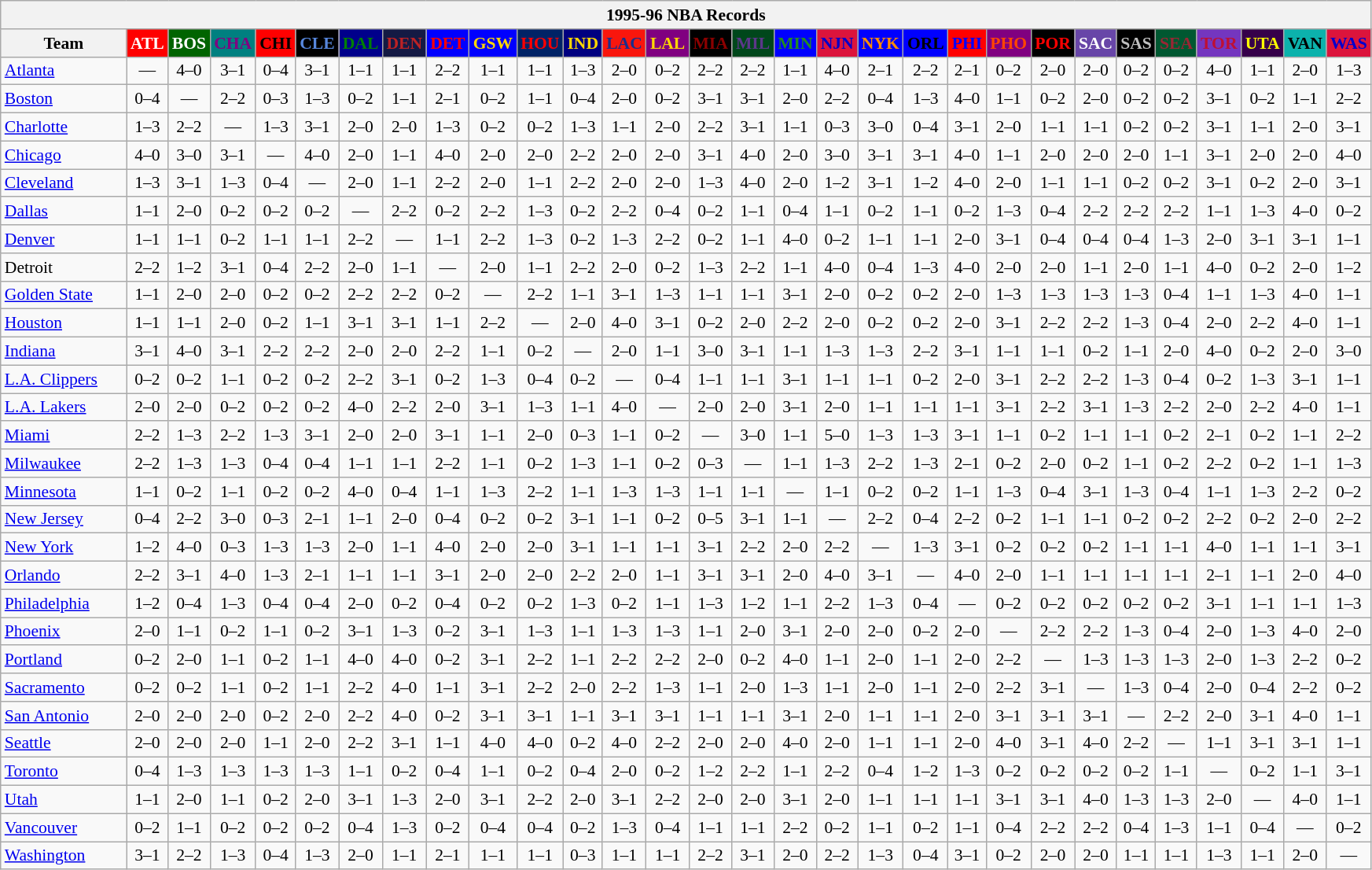<table class="wikitable" style="font-size:90%; text-align:center;">
<tr>
<th colspan=30>1995-96 NBA Records</th>
</tr>
<tr>
<th width=100>Team</th>
<th style="background:#FF0000;color:#FFFFFF;width=35">ATL</th>
<th style="background:#006400;color:#FFFFFF;width=35">BOS</th>
<th style="background:#008080;color:#800080;width=35">CHA</th>
<th style="background:#FF0000;color:#000000;width=35">CHI</th>
<th style="background:#000000;color:#5787DC;width=35">CLE</th>
<th style="background:#00008B;color:#008000;width=35">DAL</th>
<th style="background:#141A44;color:#BC2224;width=35">DEN</th>
<th style="background:#0000FF;color:#FF0000;width=35">DET</th>
<th style="background:#0000FF;color:#FFD700;width=35">GSW</th>
<th style="background:#002366;color:#FF0000;width=35">HOU</th>
<th style="background:#000080;color:#FFD700;width=35">IND</th>
<th style="background:#F9160D;color:#1A2E8B;width=35">LAC</th>
<th style="background:#800080;color:#FFD700;width=35">LAL</th>
<th style="background:#000000;color:#8B0000;width=35">MIA</th>
<th style="background:#00471B;color:#5C378A;width=35">MIL</th>
<th style="background:#0000FF;color:#228B22;width=35">MIN</th>
<th style="background:#DC143C;color:#0000CD;width=35">NJN</th>
<th style="background:#0000FF;color:#FF8C00;width=35">NYK</th>
<th style="background:#0000FF;color:#000000;width=35">ORL</th>
<th style="background:#FF0000;color:#0000FF;width=35">PHI</th>
<th style="background:#800080;color:#FF4500;width=35">PHO</th>
<th style="background:#000000;color:#FF0000;width=35">POR</th>
<th style="background:#6846A8;color:#FFFFFF;width=35">SAC</th>
<th style="background:#000000;color:#C0C0C0;width=35">SAS</th>
<th style="background:#005831;color:#992634;width=35">SEA</th>
<th style="background:#7436BF;color:#BE0F34;width=35">TOR</th>
<th style="background:#36004A;color:#FFFF00;width=35">UTA</th>
<th style="background:#0CB2AC;color:#000000;width=35">VAN</th>
<th style="background:#DC143C;color:#0000CD;width=35">WAS</th>
</tr>
<tr>
<td style="text-align:left;"><a href='#'>Atlanta</a></td>
<td>—</td>
<td>4–0</td>
<td>3–1</td>
<td>0–4</td>
<td>3–1</td>
<td>1–1</td>
<td>1–1</td>
<td>2–2</td>
<td>1–1</td>
<td>1–1</td>
<td>1–3</td>
<td>2–0</td>
<td>0–2</td>
<td>2–2</td>
<td>2–2</td>
<td>1–1</td>
<td>4–0</td>
<td>2–1</td>
<td>2–2</td>
<td>2–1</td>
<td>0–2</td>
<td>2–0</td>
<td>2–0</td>
<td>0–2</td>
<td>0–2</td>
<td>4–0</td>
<td>1–1</td>
<td>2–0</td>
<td>1–3</td>
</tr>
<tr>
<td style="text-align:left;"><a href='#'>Boston</a></td>
<td>0–4</td>
<td>—</td>
<td>2–2</td>
<td>0–3</td>
<td>1–3</td>
<td>0–2</td>
<td>1–1</td>
<td>2–1</td>
<td>0–2</td>
<td>1–1</td>
<td>0–4</td>
<td>2–0</td>
<td>0–2</td>
<td>3–1</td>
<td>3–1</td>
<td>2–0</td>
<td>2–2</td>
<td>0–4</td>
<td>1–3</td>
<td>4–0</td>
<td>1–1</td>
<td>0–2</td>
<td>2–0</td>
<td>0–2</td>
<td>0–2</td>
<td>3–1</td>
<td>0–2</td>
<td>1–1</td>
<td>2–2</td>
</tr>
<tr>
<td style="text-align:left;"><a href='#'>Charlotte</a></td>
<td>1–3</td>
<td>2–2</td>
<td>—</td>
<td>1–3</td>
<td>3–1</td>
<td>2–0</td>
<td>2–0</td>
<td>1–3</td>
<td>0–2</td>
<td>0–2</td>
<td>1–3</td>
<td>1–1</td>
<td>2–0</td>
<td>2–2</td>
<td>3–1</td>
<td>1–1</td>
<td>0–3</td>
<td>3–0</td>
<td>0–4</td>
<td>3–1</td>
<td>2–0</td>
<td>1–1</td>
<td>1–1</td>
<td>0–2</td>
<td>0–2</td>
<td>3–1</td>
<td>1–1</td>
<td>2–0</td>
<td>3–1</td>
</tr>
<tr>
<td style="text-align:left;"><a href='#'>Chicago</a></td>
<td>4–0</td>
<td>3–0</td>
<td>3–1</td>
<td>—</td>
<td>4–0</td>
<td>2–0</td>
<td>1–1</td>
<td>4–0</td>
<td>2–0</td>
<td>2–0</td>
<td>2–2</td>
<td>2–0</td>
<td>2–0</td>
<td>3–1</td>
<td>4–0</td>
<td>2–0</td>
<td>3–0</td>
<td>3–1</td>
<td>3–1</td>
<td>4–0</td>
<td>1–1</td>
<td>2–0</td>
<td>2–0</td>
<td>2–0</td>
<td>1–1</td>
<td>3–1</td>
<td>2–0</td>
<td>2–0</td>
<td>4–0</td>
</tr>
<tr>
<td style="text-align:left;"><a href='#'>Cleveland</a></td>
<td>1–3</td>
<td>3–1</td>
<td>1–3</td>
<td>0–4</td>
<td>—</td>
<td>2–0</td>
<td>1–1</td>
<td>2–2</td>
<td>2–0</td>
<td>1–1</td>
<td>2–2</td>
<td>2–0</td>
<td>2–0</td>
<td>1–3</td>
<td>4–0</td>
<td>2–0</td>
<td>1–2</td>
<td>3–1</td>
<td>1–2</td>
<td>4–0</td>
<td>2–0</td>
<td>1–1</td>
<td>1–1</td>
<td>0–2</td>
<td>0–2</td>
<td>3–1</td>
<td>0–2</td>
<td>2–0</td>
<td>3–1</td>
</tr>
<tr>
<td style="text-align:left;"><a href='#'>Dallas</a></td>
<td>1–1</td>
<td>2–0</td>
<td>0–2</td>
<td>0–2</td>
<td>0–2</td>
<td>—</td>
<td>2–2</td>
<td>0–2</td>
<td>2–2</td>
<td>1–3</td>
<td>0–2</td>
<td>2–2</td>
<td>0–4</td>
<td>0–2</td>
<td>1–1</td>
<td>0–4</td>
<td>1–1</td>
<td>0–2</td>
<td>1–1</td>
<td>0–2</td>
<td>1–3</td>
<td>0–4</td>
<td>2–2</td>
<td>2–2</td>
<td>2–2</td>
<td>1–1</td>
<td>1–3</td>
<td>4–0</td>
<td>0–2</td>
</tr>
<tr>
<td style="text-align:left;"><a href='#'>Denver</a></td>
<td>1–1</td>
<td>1–1</td>
<td>0–2</td>
<td>1–1</td>
<td>1–1</td>
<td>2–2</td>
<td>—</td>
<td>1–1</td>
<td>2–2</td>
<td>1–3</td>
<td>0–2</td>
<td>1–3</td>
<td>2–2</td>
<td>0–2</td>
<td>1–1</td>
<td>4–0</td>
<td>0–2</td>
<td>1–1</td>
<td>1–1</td>
<td>2–0</td>
<td>3–1</td>
<td>0–4</td>
<td>0–4</td>
<td>0–4</td>
<td>1–3</td>
<td>2–0</td>
<td>3–1</td>
<td>3–1</td>
<td>1–1</td>
</tr>
<tr>
<td style="text-align:left;">Detroit</td>
<td>2–2</td>
<td>1–2</td>
<td>3–1</td>
<td>0–4</td>
<td>2–2</td>
<td>2–0</td>
<td>1–1</td>
<td>—</td>
<td>2–0</td>
<td>1–1</td>
<td>2–2</td>
<td>2–0</td>
<td>0–2</td>
<td>1–3</td>
<td>2–2</td>
<td>1–1</td>
<td>4–0</td>
<td>0–4</td>
<td>1–3</td>
<td>4–0</td>
<td>2–0</td>
<td>2–0</td>
<td>1–1</td>
<td>2–0</td>
<td>1–1</td>
<td>4–0</td>
<td>0–2</td>
<td>2–0</td>
<td>1–2</td>
</tr>
<tr>
<td style="text-align:left;"><a href='#'>Golden State</a></td>
<td>1–1</td>
<td>2–0</td>
<td>2–0</td>
<td>0–2</td>
<td>0–2</td>
<td>2–2</td>
<td>2–2</td>
<td>0–2</td>
<td>—</td>
<td>2–2</td>
<td>1–1</td>
<td>3–1</td>
<td>1–3</td>
<td>1–1</td>
<td>1–1</td>
<td>3–1</td>
<td>2–0</td>
<td>0–2</td>
<td>0–2</td>
<td>2–0</td>
<td>1–3</td>
<td>1–3</td>
<td>1–3</td>
<td>1–3</td>
<td>0–4</td>
<td>1–1</td>
<td>1–3</td>
<td>4–0</td>
<td>1–1</td>
</tr>
<tr>
<td style="text-align:left;"><a href='#'>Houston</a></td>
<td>1–1</td>
<td>1–1</td>
<td>2–0</td>
<td>0–2</td>
<td>1–1</td>
<td>3–1</td>
<td>3–1</td>
<td>1–1</td>
<td>2–2</td>
<td>—</td>
<td>2–0</td>
<td>4–0</td>
<td>3–1</td>
<td>0–2</td>
<td>2–0</td>
<td>2–2</td>
<td>2–0</td>
<td>0–2</td>
<td>0–2</td>
<td>2–0</td>
<td>3–1</td>
<td>2–2</td>
<td>2–2</td>
<td>1–3</td>
<td>0–4</td>
<td>2–0</td>
<td>2–2</td>
<td>4–0</td>
<td>1–1</td>
</tr>
<tr>
<td style="text-align:left;"><a href='#'>Indiana</a></td>
<td>3–1</td>
<td>4–0</td>
<td>3–1</td>
<td>2–2</td>
<td>2–2</td>
<td>2–0</td>
<td>2–0</td>
<td>2–2</td>
<td>1–1</td>
<td>0–2</td>
<td>—</td>
<td>2–0</td>
<td>1–1</td>
<td>3–0</td>
<td>3–1</td>
<td>1–1</td>
<td>1–3</td>
<td>1–3</td>
<td>2–2</td>
<td>3–1</td>
<td>1–1</td>
<td>1–1</td>
<td>0–2</td>
<td>1–1</td>
<td>2–0</td>
<td>4–0</td>
<td>0–2</td>
<td>2–0</td>
<td>3–0</td>
</tr>
<tr>
<td style="text-align:left;"><a href='#'>L.A. Clippers</a></td>
<td>0–2</td>
<td>0–2</td>
<td>1–1</td>
<td>0–2</td>
<td>0–2</td>
<td>2–2</td>
<td>3–1</td>
<td>0–2</td>
<td>1–3</td>
<td>0–4</td>
<td>0–2</td>
<td>—</td>
<td>0–4</td>
<td>1–1</td>
<td>1–1</td>
<td>3–1</td>
<td>1–1</td>
<td>1–1</td>
<td>0–2</td>
<td>2–0</td>
<td>3–1</td>
<td>2–2</td>
<td>2–2</td>
<td>1–3</td>
<td>0–4</td>
<td>0–2</td>
<td>1–3</td>
<td>3–1</td>
<td>1–1</td>
</tr>
<tr>
<td style="text-align:left;"><a href='#'>L.A. Lakers</a></td>
<td>2–0</td>
<td>2–0</td>
<td>0–2</td>
<td>0–2</td>
<td>0–2</td>
<td>4–0</td>
<td>2–2</td>
<td>2–0</td>
<td>3–1</td>
<td>1–3</td>
<td>1–1</td>
<td>4–0</td>
<td>—</td>
<td>2–0</td>
<td>2–0</td>
<td>3–1</td>
<td>2–0</td>
<td>1–1</td>
<td>1–1</td>
<td>1–1</td>
<td>3–1</td>
<td>2–2</td>
<td>3–1</td>
<td>1–3</td>
<td>2–2</td>
<td>2–0</td>
<td>2–2</td>
<td>4–0</td>
<td>1–1</td>
</tr>
<tr>
<td style="text-align:left;"><a href='#'>Miami</a></td>
<td>2–2</td>
<td>1–3</td>
<td>2–2</td>
<td>1–3</td>
<td>3–1</td>
<td>2–0</td>
<td>2–0</td>
<td>3–1</td>
<td>1–1</td>
<td>2–0</td>
<td>0–3</td>
<td>1–1</td>
<td>0–2</td>
<td>—</td>
<td>3–0</td>
<td>1–1</td>
<td>5–0</td>
<td>1–3</td>
<td>1–3</td>
<td>3–1</td>
<td>1–1</td>
<td>0–2</td>
<td>1–1</td>
<td>1–1</td>
<td>0–2</td>
<td>2–1</td>
<td>0–2</td>
<td>1–1</td>
<td>2–2</td>
</tr>
<tr>
<td style="text-align:left;"><a href='#'>Milwaukee</a></td>
<td>2–2</td>
<td>1–3</td>
<td>1–3</td>
<td>0–4</td>
<td>0–4</td>
<td>1–1</td>
<td>1–1</td>
<td>2–2</td>
<td>1–1</td>
<td>0–2</td>
<td>1–3</td>
<td>1–1</td>
<td>0–2</td>
<td>0–3</td>
<td>—</td>
<td>1–1</td>
<td>1–3</td>
<td>2–2</td>
<td>1–3</td>
<td>2–1</td>
<td>0–2</td>
<td>2–0</td>
<td>0–2</td>
<td>1–1</td>
<td>0–2</td>
<td>2–2</td>
<td>0–2</td>
<td>1–1</td>
<td>1–3</td>
</tr>
<tr>
<td style="text-align:left;"><a href='#'>Minnesota</a></td>
<td>1–1</td>
<td>0–2</td>
<td>1–1</td>
<td>0–2</td>
<td>0–2</td>
<td>4–0</td>
<td>0–4</td>
<td>1–1</td>
<td>1–3</td>
<td>2–2</td>
<td>1–1</td>
<td>1–3</td>
<td>1–3</td>
<td>1–1</td>
<td>1–1</td>
<td>—</td>
<td>1–1</td>
<td>0–2</td>
<td>0–2</td>
<td>1–1</td>
<td>1–3</td>
<td>0–4</td>
<td>3–1</td>
<td>1–3</td>
<td>0–4</td>
<td>1–1</td>
<td>1–3</td>
<td>2–2</td>
<td>0–2</td>
</tr>
<tr>
<td style="text-align:left;"><a href='#'>New Jersey</a></td>
<td>0–4</td>
<td>2–2</td>
<td>3–0</td>
<td>0–3</td>
<td>2–1</td>
<td>1–1</td>
<td>2–0</td>
<td>0–4</td>
<td>0–2</td>
<td>0–2</td>
<td>3–1</td>
<td>1–1</td>
<td>0–2</td>
<td>0–5</td>
<td>3–1</td>
<td>1–1</td>
<td>—</td>
<td>2–2</td>
<td>0–4</td>
<td>2–2</td>
<td>0–2</td>
<td>1–1</td>
<td>1–1</td>
<td>0–2</td>
<td>0–2</td>
<td>2–2</td>
<td>0–2</td>
<td>2–0</td>
<td>2–2</td>
</tr>
<tr>
<td style="text-align:left;"><a href='#'>New York</a></td>
<td>1–2</td>
<td>4–0</td>
<td>0–3</td>
<td>1–3</td>
<td>1–3</td>
<td>2–0</td>
<td>1–1</td>
<td>4–0</td>
<td>2–0</td>
<td>2–0</td>
<td>3–1</td>
<td>1–1</td>
<td>1–1</td>
<td>3–1</td>
<td>2–2</td>
<td>2–0</td>
<td>2–2</td>
<td>—</td>
<td>1–3</td>
<td>3–1</td>
<td>0–2</td>
<td>0–2</td>
<td>0–2</td>
<td>1–1</td>
<td>1–1</td>
<td>4–0</td>
<td>1–1</td>
<td>1–1</td>
<td>3–1</td>
</tr>
<tr>
<td style="text-align:left;"><a href='#'>Orlando</a></td>
<td>2–2</td>
<td>3–1</td>
<td>4–0</td>
<td>1–3</td>
<td>2–1</td>
<td>1–1</td>
<td>1–1</td>
<td>3–1</td>
<td>2–0</td>
<td>2–0</td>
<td>2–2</td>
<td>2–0</td>
<td>1–1</td>
<td>3–1</td>
<td>3–1</td>
<td>2–0</td>
<td>4–0</td>
<td>3–1</td>
<td>—</td>
<td>4–0</td>
<td>2–0</td>
<td>1–1</td>
<td>1–1</td>
<td>1–1</td>
<td>1–1</td>
<td>2–1</td>
<td>1–1</td>
<td>2–0</td>
<td>4–0</td>
</tr>
<tr>
<td style="text-align:left;"><a href='#'>Philadelphia</a></td>
<td>1–2</td>
<td>0–4</td>
<td>1–3</td>
<td>0–4</td>
<td>0–4</td>
<td>2–0</td>
<td>0–2</td>
<td>0–4</td>
<td>0–2</td>
<td>0–2</td>
<td>1–3</td>
<td>0–2</td>
<td>1–1</td>
<td>1–3</td>
<td>1–2</td>
<td>1–1</td>
<td>2–2</td>
<td>1–3</td>
<td>0–4</td>
<td>—</td>
<td>0–2</td>
<td>0–2</td>
<td>0–2</td>
<td>0–2</td>
<td>0–2</td>
<td>3–1</td>
<td>1–1</td>
<td>1–1</td>
<td>1–3</td>
</tr>
<tr>
<td style="text-align:left;"><a href='#'>Phoenix</a></td>
<td>2–0</td>
<td>1–1</td>
<td>0–2</td>
<td>1–1</td>
<td>0–2</td>
<td>3–1</td>
<td>1–3</td>
<td>0–2</td>
<td>3–1</td>
<td>1–3</td>
<td>1–1</td>
<td>1–3</td>
<td>1–3</td>
<td>1–1</td>
<td>2–0</td>
<td>3–1</td>
<td>2–0</td>
<td>2–0</td>
<td>0–2</td>
<td>2–0</td>
<td>—</td>
<td>2–2</td>
<td>2–2</td>
<td>1–3</td>
<td>0–4</td>
<td>2–0</td>
<td>1–3</td>
<td>4–0</td>
<td>2–0</td>
</tr>
<tr>
<td style="text-align:left;"><a href='#'>Portland</a></td>
<td>0–2</td>
<td>2–0</td>
<td>1–1</td>
<td>0–2</td>
<td>1–1</td>
<td>4–0</td>
<td>4–0</td>
<td>0–2</td>
<td>3–1</td>
<td>2–2</td>
<td>1–1</td>
<td>2–2</td>
<td>2–2</td>
<td>2–0</td>
<td>0–2</td>
<td>4–0</td>
<td>1–1</td>
<td>2–0</td>
<td>1–1</td>
<td>2–0</td>
<td>2–2</td>
<td>—</td>
<td>1–3</td>
<td>1–3</td>
<td>1–3</td>
<td>2–0</td>
<td>1–3</td>
<td>2–2</td>
<td>0–2</td>
</tr>
<tr>
<td style="text-align:left;"><a href='#'>Sacramento</a></td>
<td>0–2</td>
<td>0–2</td>
<td>1–1</td>
<td>0–2</td>
<td>1–1</td>
<td>2–2</td>
<td>4–0</td>
<td>1–1</td>
<td>3–1</td>
<td>2–2</td>
<td>2–0</td>
<td>2–2</td>
<td>1–3</td>
<td>1–1</td>
<td>2–0</td>
<td>1–3</td>
<td>1–1</td>
<td>2–0</td>
<td>1–1</td>
<td>2–0</td>
<td>2–2</td>
<td>3–1</td>
<td>—</td>
<td>1–3</td>
<td>0–4</td>
<td>2–0</td>
<td>0–4</td>
<td>2–2</td>
<td>0–2</td>
</tr>
<tr>
<td style="text-align:left;"><a href='#'>San Antonio</a></td>
<td>2–0</td>
<td>2–0</td>
<td>2–0</td>
<td>0–2</td>
<td>2–0</td>
<td>2–2</td>
<td>4–0</td>
<td>0–2</td>
<td>3–1</td>
<td>3–1</td>
<td>1–1</td>
<td>3–1</td>
<td>3–1</td>
<td>1–1</td>
<td>1–1</td>
<td>3–1</td>
<td>2–0</td>
<td>1–1</td>
<td>1–1</td>
<td>2–0</td>
<td>3–1</td>
<td>3–1</td>
<td>3–1</td>
<td>—</td>
<td>2–2</td>
<td>2–0</td>
<td>3–1</td>
<td>4–0</td>
<td>1–1</td>
</tr>
<tr>
<td style="text-align:left;"><a href='#'>Seattle</a></td>
<td>2–0</td>
<td>2–0</td>
<td>2–0</td>
<td>1–1</td>
<td>2–0</td>
<td>2–2</td>
<td>3–1</td>
<td>1–1</td>
<td>4–0</td>
<td>4–0</td>
<td>0–2</td>
<td>4–0</td>
<td>2–2</td>
<td>2–0</td>
<td>2–0</td>
<td>4–0</td>
<td>2–0</td>
<td>1–1</td>
<td>1–1</td>
<td>2–0</td>
<td>4–0</td>
<td>3–1</td>
<td>4–0</td>
<td>2–2</td>
<td>—</td>
<td>1–1</td>
<td>3–1</td>
<td>3–1</td>
<td>1–1</td>
</tr>
<tr>
<td style="text-align:left;"><a href='#'>Toronto</a></td>
<td>0–4</td>
<td>1–3</td>
<td>1–3</td>
<td>1–3</td>
<td>1–3</td>
<td>1–1</td>
<td>0–2</td>
<td>0–4</td>
<td>1–1</td>
<td>0–2</td>
<td>0–4</td>
<td>2–0</td>
<td>0–2</td>
<td>1–2</td>
<td>2–2</td>
<td>1–1</td>
<td>2–2</td>
<td>0–4</td>
<td>1–2</td>
<td>1–3</td>
<td>0–2</td>
<td>0–2</td>
<td>0–2</td>
<td>0–2</td>
<td>1–1</td>
<td>—</td>
<td>0–2</td>
<td>1–1</td>
<td>3–1</td>
</tr>
<tr>
<td style="text-align:left;"><a href='#'>Utah</a></td>
<td>1–1</td>
<td>2–0</td>
<td>1–1</td>
<td>0–2</td>
<td>2–0</td>
<td>3–1</td>
<td>1–3</td>
<td>2–0</td>
<td>3–1</td>
<td>2–2</td>
<td>2–0</td>
<td>3–1</td>
<td>2–2</td>
<td>2–0</td>
<td>2–0</td>
<td>3–1</td>
<td>2–0</td>
<td>1–1</td>
<td>1–1</td>
<td>1–1</td>
<td>3–1</td>
<td>3–1</td>
<td>4–0</td>
<td>1–3</td>
<td>1–3</td>
<td>2–0</td>
<td>—</td>
<td>4–0</td>
<td>1–1</td>
</tr>
<tr>
<td style="text-align:left;"><a href='#'>Vancouver</a></td>
<td>0–2</td>
<td>1–1</td>
<td>0–2</td>
<td>0–2</td>
<td>0–2</td>
<td>0–4</td>
<td>1–3</td>
<td>0–2</td>
<td>0–4</td>
<td>0–4</td>
<td>0–2</td>
<td>1–3</td>
<td>0–4</td>
<td>1–1</td>
<td>1–1</td>
<td>2–2</td>
<td>0–2</td>
<td>1–1</td>
<td>0–2</td>
<td>1–1</td>
<td>0–4</td>
<td>2–2</td>
<td>2–2</td>
<td>0–4</td>
<td>1–3</td>
<td>1–1</td>
<td>0–4</td>
<td>—</td>
<td>0–2</td>
</tr>
<tr>
<td style="text-align:left;"><a href='#'>Washington</a></td>
<td>3–1</td>
<td>2–2</td>
<td>1–3</td>
<td>0–4</td>
<td>1–3</td>
<td>2–0</td>
<td>1–1</td>
<td>2–1</td>
<td>1–1</td>
<td>1–1</td>
<td>0–3</td>
<td>1–1</td>
<td>1–1</td>
<td>2–2</td>
<td>3–1</td>
<td>2–0</td>
<td>2–2</td>
<td>1–3</td>
<td>0–4</td>
<td>3–1</td>
<td>0–2</td>
<td>2–0</td>
<td>2–0</td>
<td>1–1</td>
<td>1–1</td>
<td>1–3</td>
<td>1–1</td>
<td>2–0</td>
<td>—</td>
</tr>
</table>
